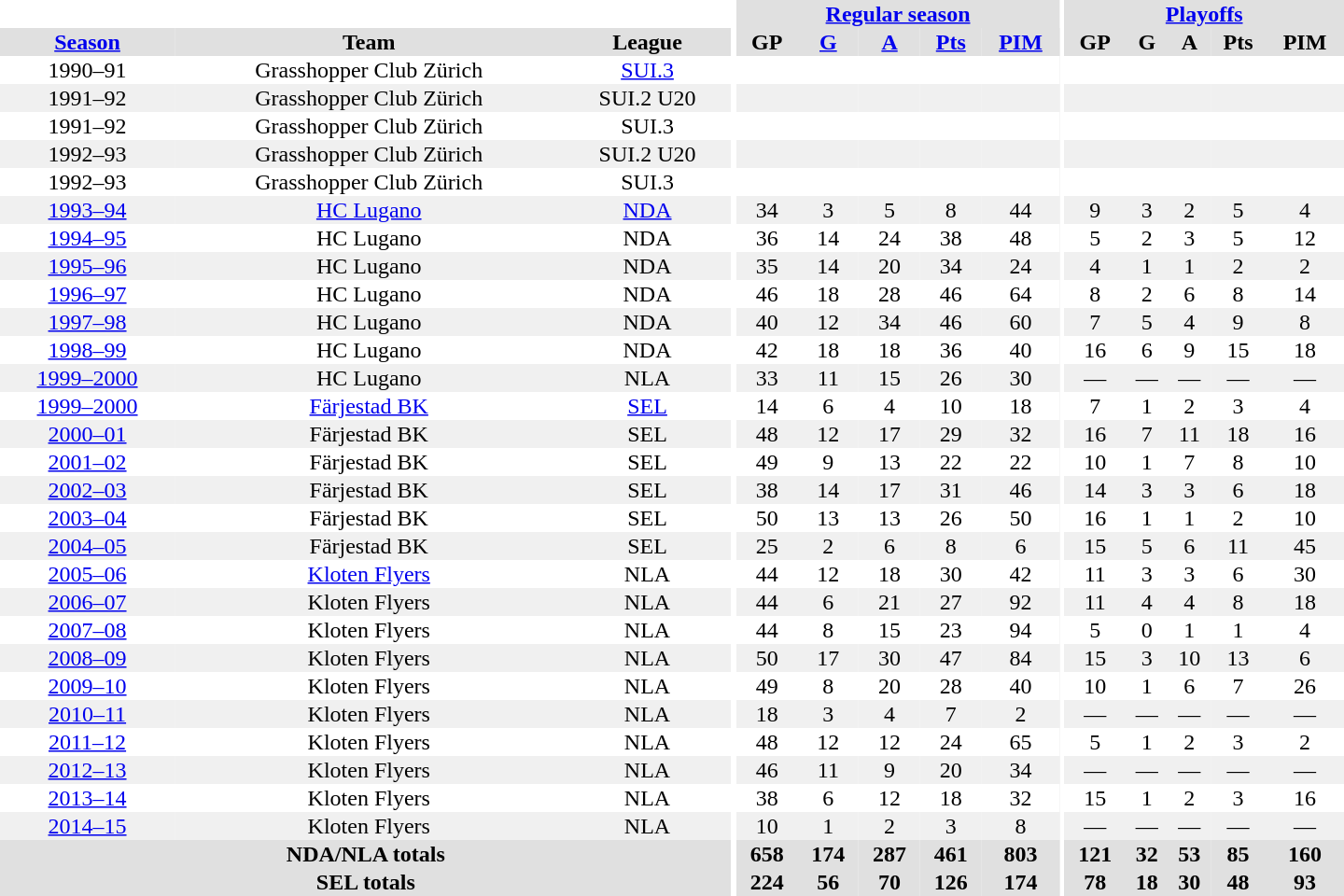<table border="0" cellpadding="1" cellspacing="0" style="text-align:center; width:60em">
<tr bgcolor="#e0e0e0">
<th colspan="3" bgcolor="#ffffff"></th>
<th rowspan="99" bgcolor="#ffffff"></th>
<th colspan="5"><a href='#'>Regular season</a></th>
<th rowspan="99" bgcolor="#ffffff"></th>
<th colspan="5"><a href='#'>Playoffs</a></th>
</tr>
<tr bgcolor="#e0e0e0">
<th><a href='#'>Season</a></th>
<th>Team</th>
<th>League</th>
<th>GP</th>
<th><a href='#'>G</a></th>
<th><a href='#'>A</a></th>
<th><a href='#'>Pts</a></th>
<th><a href='#'>PIM</a></th>
<th>GP</th>
<th>G</th>
<th>A</th>
<th>Pts</th>
<th>PIM</th>
</tr>
<tr>
<td>1990–91</td>
<td>Grasshopper Club Zürich</td>
<td><a href='#'>SUI.3</a></td>
<td></td>
<td></td>
<td></td>
<td></td>
<td></td>
<td></td>
<td></td>
<td></td>
<td></td>
<td></td>
</tr>
<tr bgcolor="#f0f0f0">
<td>1991–92</td>
<td>Grasshopper Club Zürich</td>
<td>SUI.2 U20</td>
<td></td>
<td></td>
<td></td>
<td></td>
<td></td>
<td></td>
<td></td>
<td></td>
<td></td>
<td></td>
</tr>
<tr>
<td>1991–92</td>
<td>Grasshopper Club Zürich</td>
<td>SUI.3</td>
<td></td>
<td></td>
<td></td>
<td></td>
<td></td>
<td></td>
<td></td>
<td></td>
<td></td>
<td></td>
</tr>
<tr bgcolor="#f0f0f0">
<td>1992–93</td>
<td>Grasshopper Club Zürich</td>
<td>SUI.2 U20</td>
<td></td>
<td></td>
<td></td>
<td></td>
<td></td>
<td></td>
<td></td>
<td></td>
<td></td>
<td></td>
</tr>
<tr>
<td>1992–93</td>
<td>Grasshopper Club Zürich</td>
<td>SUI.3</td>
<td></td>
<td></td>
<td></td>
<td></td>
<td></td>
<td></td>
<td></td>
<td></td>
<td></td>
<td></td>
</tr>
<tr bgcolor="#f0f0f0">
<td><a href='#'>1993–94</a></td>
<td><a href='#'>HC Lugano</a></td>
<td><a href='#'>NDA</a></td>
<td>34</td>
<td>3</td>
<td>5</td>
<td>8</td>
<td>44</td>
<td>9</td>
<td>3</td>
<td>2</td>
<td>5</td>
<td>4</td>
</tr>
<tr>
<td><a href='#'>1994–95</a></td>
<td>HC Lugano</td>
<td>NDA</td>
<td>36</td>
<td>14</td>
<td>24</td>
<td>38</td>
<td>48</td>
<td>5</td>
<td>2</td>
<td>3</td>
<td>5</td>
<td>12</td>
</tr>
<tr bgcolor="#f0f0f0">
<td><a href='#'>1995–96</a></td>
<td>HC Lugano</td>
<td>NDA</td>
<td>35</td>
<td>14</td>
<td>20</td>
<td>34</td>
<td>24</td>
<td>4</td>
<td>1</td>
<td>1</td>
<td>2</td>
<td>2</td>
</tr>
<tr>
<td><a href='#'>1996–97</a></td>
<td>HC Lugano</td>
<td>NDA</td>
<td>46</td>
<td>18</td>
<td>28</td>
<td>46</td>
<td>64</td>
<td>8</td>
<td>2</td>
<td>6</td>
<td>8</td>
<td>14</td>
</tr>
<tr bgcolor="#f0f0f0">
<td><a href='#'>1997–98</a></td>
<td>HC Lugano</td>
<td>NDA</td>
<td>40</td>
<td>12</td>
<td>34</td>
<td>46</td>
<td>60</td>
<td>7</td>
<td>5</td>
<td>4</td>
<td>9</td>
<td>8</td>
</tr>
<tr>
<td><a href='#'>1998–99</a></td>
<td>HC Lugano</td>
<td>NDA</td>
<td>42</td>
<td>18</td>
<td>18</td>
<td>36</td>
<td>40</td>
<td>16</td>
<td>6</td>
<td>9</td>
<td>15</td>
<td>18</td>
</tr>
<tr bgcolor="#f0f0f0">
<td><a href='#'>1999–2000</a></td>
<td>HC Lugano</td>
<td>NLA</td>
<td>33</td>
<td>11</td>
<td>15</td>
<td>26</td>
<td>30</td>
<td>—</td>
<td>—</td>
<td>—</td>
<td>—</td>
<td>—</td>
</tr>
<tr>
<td><a href='#'>1999–2000</a></td>
<td><a href='#'>Färjestad BK</a></td>
<td><a href='#'>SEL</a></td>
<td>14</td>
<td>6</td>
<td>4</td>
<td>10</td>
<td>18</td>
<td>7</td>
<td>1</td>
<td>2</td>
<td>3</td>
<td>4</td>
</tr>
<tr bgcolor="#f0f0f0">
<td><a href='#'>2000–01</a></td>
<td>Färjestad BK</td>
<td>SEL</td>
<td>48</td>
<td>12</td>
<td>17</td>
<td>29</td>
<td>32</td>
<td>16</td>
<td>7</td>
<td>11</td>
<td>18</td>
<td>16</td>
</tr>
<tr>
<td><a href='#'>2001–02</a></td>
<td>Färjestad BK</td>
<td>SEL</td>
<td>49</td>
<td>9</td>
<td>13</td>
<td>22</td>
<td>22</td>
<td>10</td>
<td>1</td>
<td>7</td>
<td>8</td>
<td>10</td>
</tr>
<tr bgcolor="#f0f0f0">
<td><a href='#'>2002–03</a></td>
<td>Färjestad BK</td>
<td>SEL</td>
<td>38</td>
<td>14</td>
<td>17</td>
<td>31</td>
<td>46</td>
<td>14</td>
<td>3</td>
<td>3</td>
<td>6</td>
<td>18</td>
</tr>
<tr>
<td><a href='#'>2003–04</a></td>
<td>Färjestad BK</td>
<td>SEL</td>
<td>50</td>
<td>13</td>
<td>13</td>
<td>26</td>
<td>50</td>
<td>16</td>
<td>1</td>
<td>1</td>
<td>2</td>
<td>10</td>
</tr>
<tr bgcolor="#f0f0f0">
<td><a href='#'>2004–05</a></td>
<td>Färjestad BK</td>
<td>SEL</td>
<td>25</td>
<td>2</td>
<td>6</td>
<td>8</td>
<td>6</td>
<td>15</td>
<td>5</td>
<td>6</td>
<td>11</td>
<td>45</td>
</tr>
<tr>
<td><a href='#'>2005–06</a></td>
<td><a href='#'>Kloten Flyers</a></td>
<td>NLA</td>
<td>44</td>
<td>12</td>
<td>18</td>
<td>30</td>
<td>42</td>
<td>11</td>
<td>3</td>
<td>3</td>
<td>6</td>
<td>30</td>
</tr>
<tr bgcolor="#f0f0f0">
<td><a href='#'>2006–07</a></td>
<td>Kloten Flyers</td>
<td>NLA</td>
<td>44</td>
<td>6</td>
<td>21</td>
<td>27</td>
<td>92</td>
<td>11</td>
<td>4</td>
<td>4</td>
<td>8</td>
<td>18</td>
</tr>
<tr>
<td><a href='#'>2007–08</a></td>
<td>Kloten Flyers</td>
<td>NLA</td>
<td>44</td>
<td>8</td>
<td>15</td>
<td>23</td>
<td>94</td>
<td>5</td>
<td>0</td>
<td>1</td>
<td>1</td>
<td>4</td>
</tr>
<tr bgcolor="#f0f0f0">
<td><a href='#'>2008–09</a></td>
<td>Kloten Flyers</td>
<td>NLA</td>
<td>50</td>
<td>17</td>
<td>30</td>
<td>47</td>
<td>84</td>
<td>15</td>
<td>3</td>
<td>10</td>
<td>13</td>
<td>6</td>
</tr>
<tr>
<td><a href='#'>2009–10</a></td>
<td>Kloten Flyers</td>
<td>NLA</td>
<td>49</td>
<td>8</td>
<td>20</td>
<td>28</td>
<td>40</td>
<td>10</td>
<td>1</td>
<td>6</td>
<td>7</td>
<td>26</td>
</tr>
<tr bgcolor="#f0f0f0">
<td><a href='#'>2010–11</a></td>
<td>Kloten Flyers</td>
<td>NLA</td>
<td>18</td>
<td>3</td>
<td>4</td>
<td>7</td>
<td>2</td>
<td>—</td>
<td>—</td>
<td>—</td>
<td>—</td>
<td>—</td>
</tr>
<tr>
<td><a href='#'>2011–12</a></td>
<td>Kloten Flyers</td>
<td>NLA</td>
<td>48</td>
<td>12</td>
<td>12</td>
<td>24</td>
<td>65</td>
<td>5</td>
<td>1</td>
<td>2</td>
<td>3</td>
<td>2</td>
</tr>
<tr bgcolor="#f0f0f0">
<td><a href='#'>2012–13</a></td>
<td>Kloten Flyers</td>
<td>NLA</td>
<td>46</td>
<td>11</td>
<td>9</td>
<td>20</td>
<td>34</td>
<td>—</td>
<td>—</td>
<td>—</td>
<td>—</td>
<td>—</td>
</tr>
<tr>
<td><a href='#'>2013–14</a></td>
<td>Kloten Flyers</td>
<td>NLA</td>
<td>38</td>
<td>6</td>
<td>12</td>
<td>18</td>
<td>32</td>
<td>15</td>
<td>1</td>
<td>2</td>
<td>3</td>
<td>16</td>
</tr>
<tr bgcolor="#f0f0f0">
<td><a href='#'>2014–15</a></td>
<td>Kloten Flyers</td>
<td>NLA</td>
<td>10</td>
<td>1</td>
<td>2</td>
<td>3</td>
<td>8</td>
<td>—</td>
<td>—</td>
<td>—</td>
<td>—</td>
<td>—</td>
</tr>
<tr bgcolor="#e0e0e0">
<th colspan="3">NDA/NLA totals</th>
<th>658</th>
<th>174</th>
<th>287</th>
<th>461</th>
<th>803</th>
<th>121</th>
<th>32</th>
<th>53</th>
<th>85</th>
<th>160</th>
</tr>
<tr bgcolor="#e0e0e0">
<th colspan="3">SEL totals</th>
<th>224</th>
<th>56</th>
<th>70</th>
<th>126</th>
<th>174</th>
<th>78</th>
<th>18</th>
<th>30</th>
<th>48</th>
<th>93</th>
</tr>
</table>
